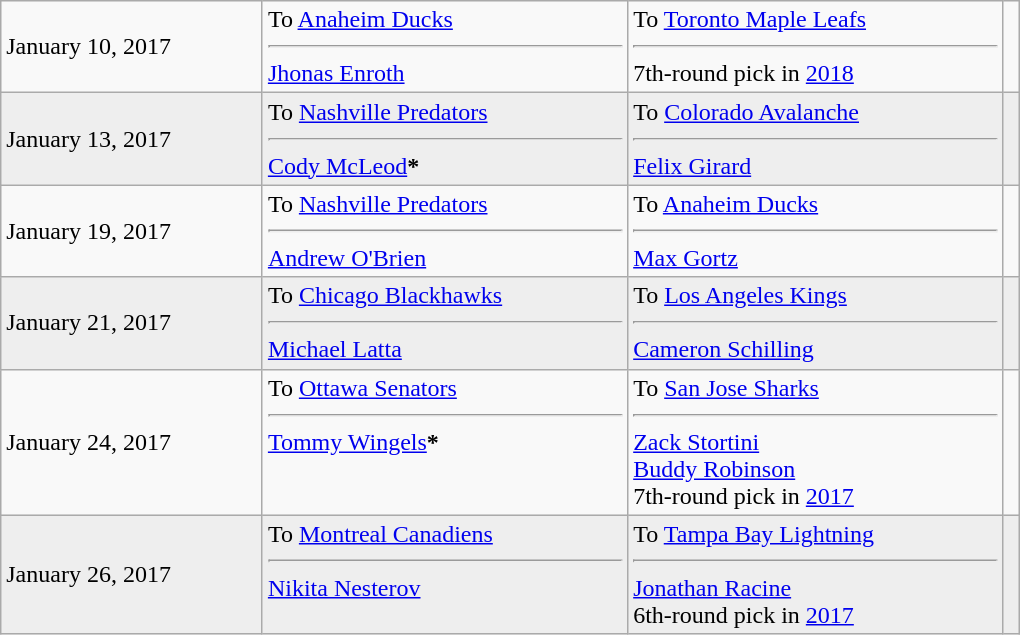<table class="wikitable" style="border:1px solid #999999; width:680px;">
<tr>
<td>January 10, 2017</td>
<td valign="top">To <a href='#'>Anaheim Ducks</a><hr> <a href='#'>Jhonas Enroth</a></td>
<td valign="top">To <a href='#'>Toronto Maple Leafs</a><hr> 7th-round pick in <a href='#'>2018</a></td>
<td></td>
</tr>
<tr bgcolor="eeeeee">
<td>January 13, 2017</td>
<td valign="top">To <a href='#'>Nashville Predators</a><hr> <a href='#'>Cody McLeod</a><span><strong>*</strong></span></td>
<td valign="top">To <a href='#'>Colorado Avalanche</a><hr> <a href='#'>Felix Girard</a></td>
<td></td>
</tr>
<tr>
<td>January 19, 2017</td>
<td valign="top">To <a href='#'>Nashville Predators</a><hr> <a href='#'>Andrew O'Brien</a></td>
<td valign="top">To <a href='#'>Anaheim Ducks</a><hr> <a href='#'>Max Gortz</a></td>
<td></td>
</tr>
<tr bgcolor="eeeeee">
<td>January 21, 2017</td>
<td valign="top">To <a href='#'>Chicago Blackhawks</a><hr> <a href='#'>Michael Latta</a></td>
<td valign="top">To <a href='#'>Los Angeles Kings</a><hr> <a href='#'>Cameron Schilling</a></td>
<td></td>
</tr>
<tr>
<td>January 24, 2017</td>
<td valign="top">To <a href='#'>Ottawa Senators</a><hr> <a href='#'>Tommy Wingels</a><span><strong>*</strong></span></td>
<td valign="top">To <a href='#'>San Jose Sharks</a><hr> <a href='#'>Zack Stortini</a><br><a href='#'>Buddy Robinson</a><br>7th-round pick in <a href='#'>2017</a></td>
<td></td>
</tr>
<tr bgcolor="eeeeee">
<td>January 26, 2017</td>
<td valign="top">To <a href='#'>Montreal Canadiens</a><hr> <a href='#'>Nikita Nesterov</a></td>
<td valign="top">To <a href='#'>Tampa Bay Lightning</a><hr> <a href='#'>Jonathan Racine</a><br>6th-round pick in <a href='#'>2017</a></td>
<td></td>
</tr>
</table>
